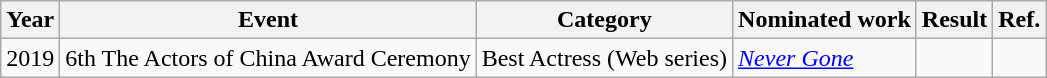<table class="wikitable">
<tr>
<th>Year</th>
<th>Event</th>
<th>Category</th>
<th>Nominated work</th>
<th>Result</th>
<th>Ref.</th>
</tr>
<tr>
<td>2019</td>
<td>6th The Actors of China Award Ceremony</td>
<td>Best Actress (Web series)</td>
<td><em><a href='#'>Never Gone</a></em></td>
<td></td>
<td></td>
</tr>
</table>
